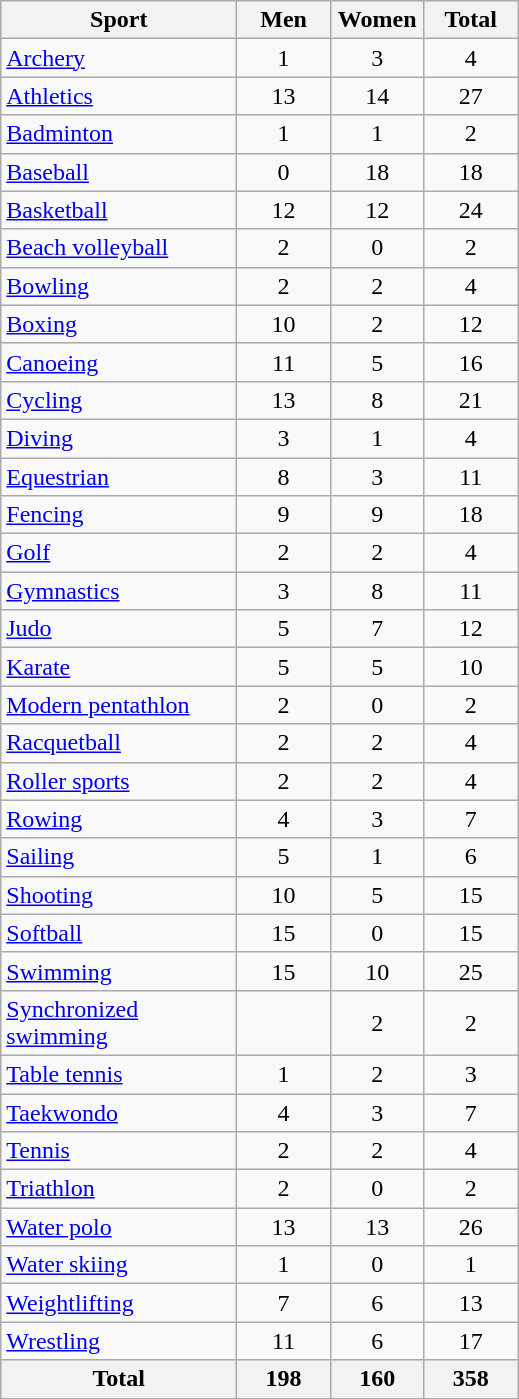<table class="wikitable sortable" style="text-align:center;">
<tr>
<th width=150>Sport</th>
<th width=55>Men</th>
<th width=55>Women</th>
<th width=55>Total</th>
</tr>
<tr>
<td align=left><a href='#'>Archery</a></td>
<td>1</td>
<td>3</td>
<td>4</td>
</tr>
<tr>
<td align=left><a href='#'>Athletics</a></td>
<td>13</td>
<td>14</td>
<td>27</td>
</tr>
<tr>
<td align=left><a href='#'>Badminton</a></td>
<td>1</td>
<td>1</td>
<td>2</td>
</tr>
<tr>
<td align=left><a href='#'>Baseball</a></td>
<td>0</td>
<td>18</td>
<td>18</td>
</tr>
<tr>
<td align=left><a href='#'>Basketball</a></td>
<td>12</td>
<td>12</td>
<td>24</td>
</tr>
<tr>
<td align=left><a href='#'>Beach volleyball</a></td>
<td>2</td>
<td>0</td>
<td>2</td>
</tr>
<tr>
<td align=left><a href='#'>Bowling</a></td>
<td>2</td>
<td>2</td>
<td>4</td>
</tr>
<tr>
<td align=left><a href='#'>Boxing</a></td>
<td>10</td>
<td>2</td>
<td>12</td>
</tr>
<tr>
<td align=left><a href='#'>Canoeing</a></td>
<td>11</td>
<td>5</td>
<td>16</td>
</tr>
<tr>
<td align=left><a href='#'>Cycling</a></td>
<td>13</td>
<td>8</td>
<td>21</td>
</tr>
<tr>
<td align=left><a href='#'>Diving</a></td>
<td>3</td>
<td>1</td>
<td>4</td>
</tr>
<tr>
<td align=left><a href='#'>Equestrian</a></td>
<td>8</td>
<td>3</td>
<td>11</td>
</tr>
<tr>
<td align=left><a href='#'>Fencing</a></td>
<td>9</td>
<td>9</td>
<td>18</td>
</tr>
<tr>
<td align=left><a href='#'>Golf</a></td>
<td>2</td>
<td>2</td>
<td>4</td>
</tr>
<tr>
<td align=left><a href='#'>Gymnastics</a></td>
<td>3</td>
<td>8</td>
<td>11</td>
</tr>
<tr>
<td align=left><a href='#'>Judo</a></td>
<td>5</td>
<td>7</td>
<td>12</td>
</tr>
<tr>
<td align=left><a href='#'>Karate</a></td>
<td>5</td>
<td>5</td>
<td>10</td>
</tr>
<tr>
<td align=left><a href='#'>Modern pentathlon</a></td>
<td>2</td>
<td>0</td>
<td>2</td>
</tr>
<tr>
<td align=left><a href='#'>Racquetball</a></td>
<td>2</td>
<td>2</td>
<td>4</td>
</tr>
<tr>
<td align=left><a href='#'>Roller sports</a></td>
<td>2</td>
<td>2</td>
<td>4</td>
</tr>
<tr>
<td align=left><a href='#'>Rowing</a></td>
<td>4</td>
<td>3</td>
<td>7</td>
</tr>
<tr>
<td align=left><a href='#'>Sailing</a></td>
<td>5</td>
<td>1</td>
<td>6</td>
</tr>
<tr>
<td align=left><a href='#'>Shooting</a></td>
<td>10</td>
<td>5</td>
<td>15</td>
</tr>
<tr>
<td align=left><a href='#'>Softball</a></td>
<td>15</td>
<td>0</td>
<td>15</td>
</tr>
<tr>
<td align=left><a href='#'>Swimming</a></td>
<td>15</td>
<td>10</td>
<td>25</td>
</tr>
<tr>
<td align=left><a href='#'>Synchronized swimming</a></td>
<td></td>
<td>2</td>
<td>2</td>
</tr>
<tr>
<td align=left><a href='#'>Table tennis</a></td>
<td>1</td>
<td>2</td>
<td>3</td>
</tr>
<tr>
<td align=left><a href='#'>Taekwondo</a></td>
<td>4</td>
<td>3</td>
<td>7</td>
</tr>
<tr>
<td align=left><a href='#'>Tennis</a></td>
<td>2</td>
<td>2</td>
<td>4</td>
</tr>
<tr>
<td align=left><a href='#'>Triathlon</a></td>
<td>2</td>
<td>0</td>
<td>2</td>
</tr>
<tr>
<td align=left><a href='#'>Water polo</a></td>
<td>13</td>
<td>13</td>
<td>26</td>
</tr>
<tr>
<td align=left><a href='#'>Water skiing</a></td>
<td>1</td>
<td>0</td>
<td>1</td>
</tr>
<tr>
<td align=left><a href='#'>Weightlifting</a></td>
<td>7</td>
<td>6</td>
<td>13</td>
</tr>
<tr>
<td align=left><a href='#'>Wrestling</a></td>
<td>11</td>
<td>6</td>
<td>17</td>
</tr>
<tr class="sortbottom">
<th>Total</th>
<th>198</th>
<th>160</th>
<th>358</th>
</tr>
</table>
